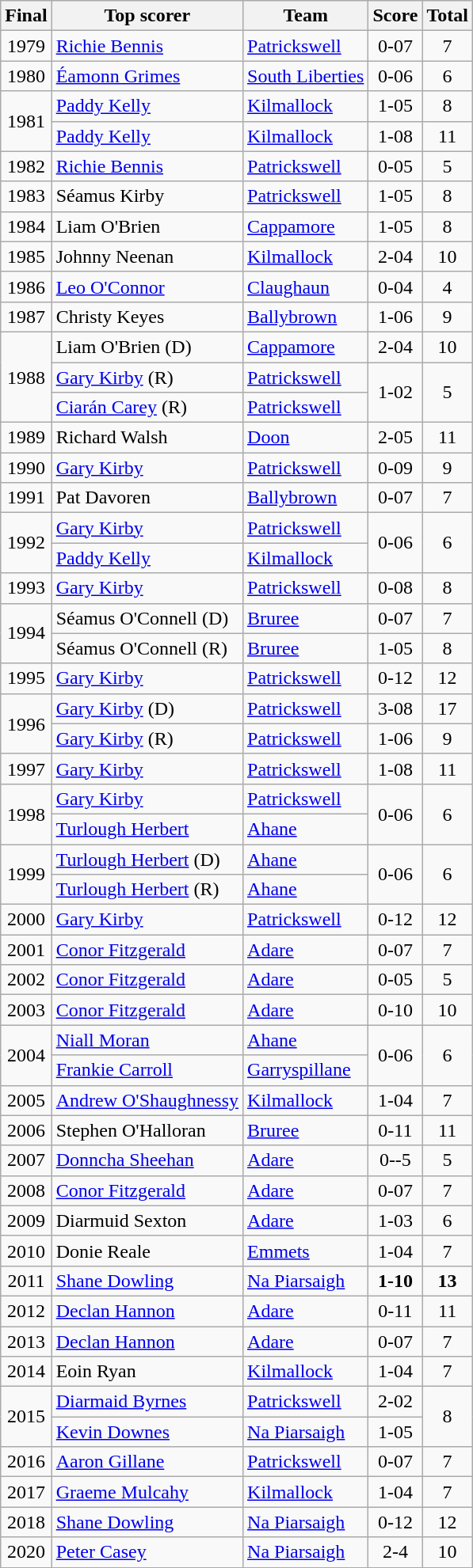<table class="wikitable" style="text-align:center;">
<tr>
<th>Final</th>
<th>Top scorer</th>
<th>Team</th>
<th>Score</th>
<th>Total</th>
</tr>
<tr>
<td rowspan="1">1979</td>
<td style="text-align:left;"><a href='#'>Richie Bennis</a></td>
<td style="text-align:left;"><a href='#'>Patrickswell</a></td>
<td>0-07</td>
<td>7</td>
</tr>
<tr>
<td rowspan="1">1980</td>
<td style="text-align:left;"><a href='#'>Éamonn Grimes</a></td>
<td style="text-align:left;"><a href='#'>South Liberties</a></td>
<td>0-06</td>
<td>6</td>
</tr>
<tr>
<td rowspan="2">1981</td>
<td style="text-align:left;"><a href='#'>Paddy Kelly</a></td>
<td style="text-align:left;"><a href='#'>Kilmallock</a></td>
<td>1-05</td>
<td>8</td>
</tr>
<tr>
<td style="text-align:left;"><a href='#'>Paddy Kelly</a></td>
<td style="text-align:left;"><a href='#'>Kilmallock</a></td>
<td>1-08</td>
<td>11</td>
</tr>
<tr>
<td rowspan="1">1982</td>
<td style="text-align:left;"><a href='#'>Richie Bennis</a></td>
<td style="text-align:left;"><a href='#'>Patrickswell</a></td>
<td>0-05</td>
<td>5</td>
</tr>
<tr>
<td rowspan="1">1983</td>
<td style="text-align:left;">Séamus Kirby</td>
<td style="text-align:left;"><a href='#'>Patrickswell</a></td>
<td>1-05</td>
<td>8</td>
</tr>
<tr>
<td rowspan="1">1984</td>
<td style="text-align:left;">Liam O'Brien</td>
<td style="text-align:left;"><a href='#'>Cappamore</a></td>
<td>1-05</td>
<td>8</td>
</tr>
<tr>
<td rowspan="1">1985</td>
<td style="text-align:left;">Johnny Neenan</td>
<td style="text-align:left;"><a href='#'>Kilmallock</a></td>
<td>2-04</td>
<td>10</td>
</tr>
<tr>
<td rowspan="1">1986</td>
<td style="text-align:left;"><a href='#'>Leo O'Connor</a></td>
<td style="text-align:left;"><a href='#'>Claughaun</a></td>
<td>0-04</td>
<td>4</td>
</tr>
<tr>
<td rowspan="1">1987</td>
<td style="text-align:left;">Christy Keyes</td>
<td style="text-align:left;"><a href='#'>Ballybrown</a></td>
<td>1-06</td>
<td>9</td>
</tr>
<tr>
<td rowspan="3">1988</td>
<td style="text-align:left;">Liam O'Brien (D)</td>
<td style="text-align:left;"><a href='#'>Cappamore</a></td>
<td>2-04</td>
<td>10</td>
</tr>
<tr>
<td style="text-align:left;"><a href='#'>Gary Kirby</a> (R)</td>
<td style="text-align:left;"><a href='#'>Patrickswell</a></td>
<td rowspan="2">1-02</td>
<td rowspan="2">5</td>
</tr>
<tr>
<td style="text-align:left;"><a href='#'>Ciarán Carey</a> (R)</td>
<td style="text-align:left;"><a href='#'>Patrickswell</a></td>
</tr>
<tr>
<td rowspan="1">1989</td>
<td style="text-align:left;">Richard Walsh</td>
<td style="text-align:left;"><a href='#'>Doon</a></td>
<td>2-05</td>
<td>11</td>
</tr>
<tr>
<td rowspan="1">1990</td>
<td style="text-align:left;"><a href='#'>Gary Kirby</a></td>
<td style="text-align:left;"><a href='#'>Patrickswell</a></td>
<td>0-09</td>
<td>9</td>
</tr>
<tr>
<td rowspan="1">1991</td>
<td style="text-align:left;">Pat Davoren</td>
<td style="text-align:left;"><a href='#'>Ballybrown</a></td>
<td>0-07</td>
<td>7</td>
</tr>
<tr>
<td rowspan="2">1992</td>
<td style="text-align:left;"><a href='#'>Gary Kirby</a></td>
<td style="text-align:left;"><a href='#'>Patrickswell</a></td>
<td rowspan="2">0-06</td>
<td rowspan="2">6</td>
</tr>
<tr>
<td style="text-align:left;"><a href='#'>Paddy Kelly</a></td>
<td style="text-align:left;"><a href='#'>Kilmallock</a></td>
</tr>
<tr>
<td rowspan="1">1993</td>
<td style="text-align:left;"><a href='#'>Gary Kirby</a></td>
<td style="text-align:left;"><a href='#'>Patrickswell</a></td>
<td>0-08</td>
<td>8</td>
</tr>
<tr>
<td rowspan="2">1994</td>
<td style="text-align:left;">Séamus O'Connell (D)</td>
<td style="text-align:left;"><a href='#'>Bruree</a></td>
<td>0-07</td>
<td>7</td>
</tr>
<tr>
<td style="text-align:left;">Séamus O'Connell (R)</td>
<td style="text-align:left;"><a href='#'>Bruree</a></td>
<td>1-05</td>
<td>8</td>
</tr>
<tr>
<td rowspan="1">1995</td>
<td style="text-align:left;"><a href='#'>Gary Kirby</a></td>
<td style="text-align:left;"><a href='#'>Patrickswell</a></td>
<td>0-12</td>
<td>12</td>
</tr>
<tr>
<td rowspan="2">1996</td>
<td style="text-align:left;"><a href='#'>Gary Kirby</a> (D)</td>
<td style="text-align:left;"><a href='#'>Patrickswell</a></td>
<td>3-08</td>
<td>17</td>
</tr>
<tr>
<td style="text-align:left;"><a href='#'>Gary Kirby</a> (R)</td>
<td style="text-align:left;"><a href='#'>Patrickswell</a></td>
<td>1-06</td>
<td>9</td>
</tr>
<tr>
<td rowspan="1">1997</td>
<td style="text-align:left;"><a href='#'>Gary Kirby</a></td>
<td style="text-align:left;"><a href='#'>Patrickswell</a></td>
<td>1-08</td>
<td>11</td>
</tr>
<tr>
<td rowspan="2">1998</td>
<td style="text-align:left;"><a href='#'>Gary Kirby</a></td>
<td style="text-align:left;"><a href='#'>Patrickswell</a></td>
<td rowspan="2">0-06</td>
<td rowspan="2">6</td>
</tr>
<tr>
<td style="text-align:left;"><a href='#'>Turlough Herbert</a></td>
<td style="text-align:left;"><a href='#'>Ahane</a></td>
</tr>
<tr>
<td rowspan="2">1999</td>
<td style="text-align:left;"><a href='#'>Turlough Herbert</a> (D)</td>
<td style="text-align:left;"><a href='#'>Ahane</a></td>
<td rowspan="2">0-06</td>
<td rowspan="2">6</td>
</tr>
<tr>
<td style="text-align:left;"><a href='#'>Turlough Herbert</a> (R)</td>
<td style="text-align:left;"><a href='#'>Ahane</a></td>
</tr>
<tr>
<td rowspan="1">2000</td>
<td style="text-align:left;"><a href='#'>Gary Kirby</a></td>
<td style="text-align:left;"><a href='#'>Patrickswell</a></td>
<td>0-12</td>
<td>12</td>
</tr>
<tr>
<td rowspan="1">2001</td>
<td style="text-align:left;"><a href='#'>Conor Fitzgerald</a></td>
<td style="text-align:left;"><a href='#'>Adare</a></td>
<td>0-07</td>
<td>7</td>
</tr>
<tr>
<td rowspan="1">2002</td>
<td style="text-align:left;"><a href='#'>Conor Fitzgerald</a></td>
<td style="text-align:left;"><a href='#'>Adare</a></td>
<td>0-05</td>
<td>5</td>
</tr>
<tr>
<td rowspan="1">2003</td>
<td style="text-align:left;"><a href='#'>Conor Fitzgerald</a></td>
<td style="text-align:left;"><a href='#'>Adare</a></td>
<td>0-10</td>
<td>10</td>
</tr>
<tr>
<td rowspan="2">2004</td>
<td style="text-align:left;"><a href='#'>Niall Moran</a></td>
<td style="text-align:left;"><a href='#'>Ahane</a></td>
<td rowspan="2">0-06</td>
<td rowspan="2">6</td>
</tr>
<tr>
<td style="text-align:left;"><a href='#'>Frankie Carroll</a></td>
<td style="text-align:left;"><a href='#'>Garryspillane</a></td>
</tr>
<tr>
<td rowspan="1">2005</td>
<td style="text-align:left;"><a href='#'>Andrew O'Shaughnessy</a></td>
<td style="text-align:left;"><a href='#'>Kilmallock</a></td>
<td>1-04</td>
<td>7</td>
</tr>
<tr>
<td rowspan="1">2006</td>
<td style="text-align:left;">Stephen O'Halloran</td>
<td style="text-align:left;"><a href='#'>Bruree</a></td>
<td>0-11</td>
<td>11</td>
</tr>
<tr>
<td rowspan="1">2007</td>
<td style="text-align:left;"><a href='#'>Donncha Sheehan</a></td>
<td style="text-align:left;"><a href='#'>Adare</a></td>
<td>0--5</td>
<td>5</td>
</tr>
<tr>
<td rowspan="1">2008</td>
<td style="text-align:left;"><a href='#'>Conor Fitzgerald</a></td>
<td style="text-align:left;"><a href='#'>Adare</a></td>
<td>0-07</td>
<td>7</td>
</tr>
<tr>
<td rowspan="1">2009</td>
<td style="text-align:left;">Diarmuid Sexton</td>
<td style="text-align:left;"><a href='#'>Adare</a></td>
<td>1-03</td>
<td>6</td>
</tr>
<tr>
<td rowspan="1">2010</td>
<td style="text-align:left;">Donie Reale</td>
<td style="text-align:left;"><a href='#'>Emmets</a></td>
<td>1-04</td>
<td>7</td>
</tr>
<tr>
<td rowspan="1">2011</td>
<td style="text-align:left;"><a href='#'>Shane Dowling</a></td>
<td style="text-align:left;"><a href='#'>Na Piarsaigh</a></td>
<td><strong>1-10</strong></td>
<td><strong>13</strong></td>
</tr>
<tr>
<td rowspan="1">2012</td>
<td style="text-align:left;"><a href='#'>Declan Hannon</a></td>
<td style="text-align:left;"><a href='#'>Adare</a></td>
<td>0-11</td>
<td>11</td>
</tr>
<tr>
<td rowspan="1">2013</td>
<td style="text-align:left;"><a href='#'>Declan Hannon</a></td>
<td style="text-align:left;"><a href='#'>Adare</a></td>
<td>0-07</td>
<td>7</td>
</tr>
<tr>
<td rowspan="1">2014</td>
<td style="text-align:left;">Eoin Ryan</td>
<td style="text-align:left;"><a href='#'>Kilmallock</a></td>
<td>1-04</td>
<td>7</td>
</tr>
<tr>
<td rowspan="2">2015</td>
<td style="text-align:left;"><a href='#'>Diarmaid Byrnes</a></td>
<td style="text-align:left;"><a href='#'>Patrickswell</a></td>
<td>2-02</td>
<td rowspan="2">8</td>
</tr>
<tr>
<td style="text-align:left;"><a href='#'>Kevin Downes</a></td>
<td style="text-align:left;"><a href='#'>Na Piarsaigh</a></td>
<td>1-05</td>
</tr>
<tr>
<td rowspan="1">2016</td>
<td style="text-align:left;"><a href='#'>Aaron Gillane</a></td>
<td style="text-align:left;"><a href='#'>Patrickswell</a></td>
<td>0-07</td>
<td>7</td>
</tr>
<tr>
<td rowspan="1">2017</td>
<td style="text-align:left;"><a href='#'>Graeme Mulcahy</a></td>
<td style="text-align:left;"><a href='#'>Kilmallock</a></td>
<td>1-04</td>
<td>7</td>
</tr>
<tr>
<td rowspan="1">2018</td>
<td style="text-align:left;"><a href='#'>Shane Dowling</a></td>
<td style="text-align:left;"><a href='#'>Na Piarsaigh</a></td>
<td>0-12</td>
<td>12</td>
</tr>
<tr>
<td rowspan="1">2020</td>
<td style="text-align:left;"><a href='#'>Peter Casey</a></td>
<td style="text-align:left;"><a href='#'>Na Piarsaigh</a></td>
<td>2-4</td>
<td>10</td>
</tr>
</table>
